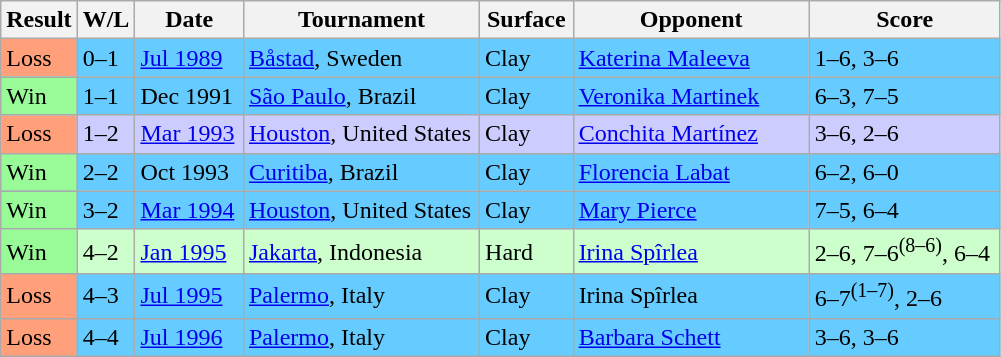<table class="sortable wikitable">
<tr>
<th style="width:40px">Result</th>
<th style="width:30px" class="unsortable">W/L</th>
<th style="width:65px">Date</th>
<th style="width:150px">Tournament</th>
<th style="width:55px">Surface</th>
<th style="width:150px">Opponent</th>
<th style="width:120px" class="unsortable">Score</th>
</tr>
<tr style="background:#6cf;">
<td style="background:#ffa07a;">Loss</td>
<td>0–1</td>
<td><a href='#'>Jul 1989</a></td>
<td><a href='#'>Båstad</a>, Sweden</td>
<td>Clay</td>
<td> <a href='#'>Katerina Maleeva</a></td>
<td>1–6, 3–6</td>
</tr>
<tr style="background:#6cf;">
<td style="background:#98fb98;">Win</td>
<td>1–1</td>
<td>Dec 1991</td>
<td><a href='#'>São Paulo</a>, Brazil</td>
<td>Clay</td>
<td> <a href='#'>Veronika Martinek</a></td>
<td>6–3, 7–5</td>
</tr>
<tr style="background:#ccf;">
<td style="background:#ffa07a;">Loss</td>
<td>1–2</td>
<td><a href='#'>Mar 1993</a></td>
<td><a href='#'>Houston</a>, United States</td>
<td>Clay</td>
<td> <a href='#'>Conchita Martínez</a></td>
<td>3–6, 2–6</td>
</tr>
<tr style="background:#6cf;">
<td style="background:#98fb98;">Win</td>
<td>2–2</td>
<td>Oct 1993</td>
<td><a href='#'>Curitiba</a>, Brazil</td>
<td>Clay</td>
<td> <a href='#'>Florencia Labat</a></td>
<td>6–2, 6–0</td>
</tr>
<tr style="background:#6cf;">
<td style="background:#98fb98;">Win</td>
<td>3–2</td>
<td><a href='#'>Mar 1994</a></td>
<td><a href='#'>Houston</a>, United States</td>
<td>Clay</td>
<td> <a href='#'>Mary Pierce</a></td>
<td>7–5, 6–4</td>
</tr>
<tr style="background:#cfc;">
<td style="background:#98fb98;">Win</td>
<td>4–2</td>
<td><a href='#'>Jan 1995</a></td>
<td><a href='#'>Jakarta</a>, Indonesia</td>
<td>Hard</td>
<td> <a href='#'>Irina Spîrlea</a></td>
<td>2–6, 7–6<sup>(8–6)</sup>, 6–4</td>
</tr>
<tr style="background:#6cf;">
<td style="background:#ffa07a;">Loss</td>
<td>4–3</td>
<td><a href='#'>Jul 1995</a></td>
<td><a href='#'>Palermo</a>, Italy</td>
<td>Clay</td>
<td> Irina Spîrlea</td>
<td>6–7<sup>(1–7)</sup>, 2–6</td>
</tr>
<tr style="background:#6cf;">
<td style="background:#ffa07a;">Loss</td>
<td>4–4</td>
<td><a href='#'>Jul 1996</a></td>
<td><a href='#'>Palermo</a>, Italy</td>
<td>Clay</td>
<td> <a href='#'>Barbara Schett</a></td>
<td>3–6, 3–6</td>
</tr>
</table>
